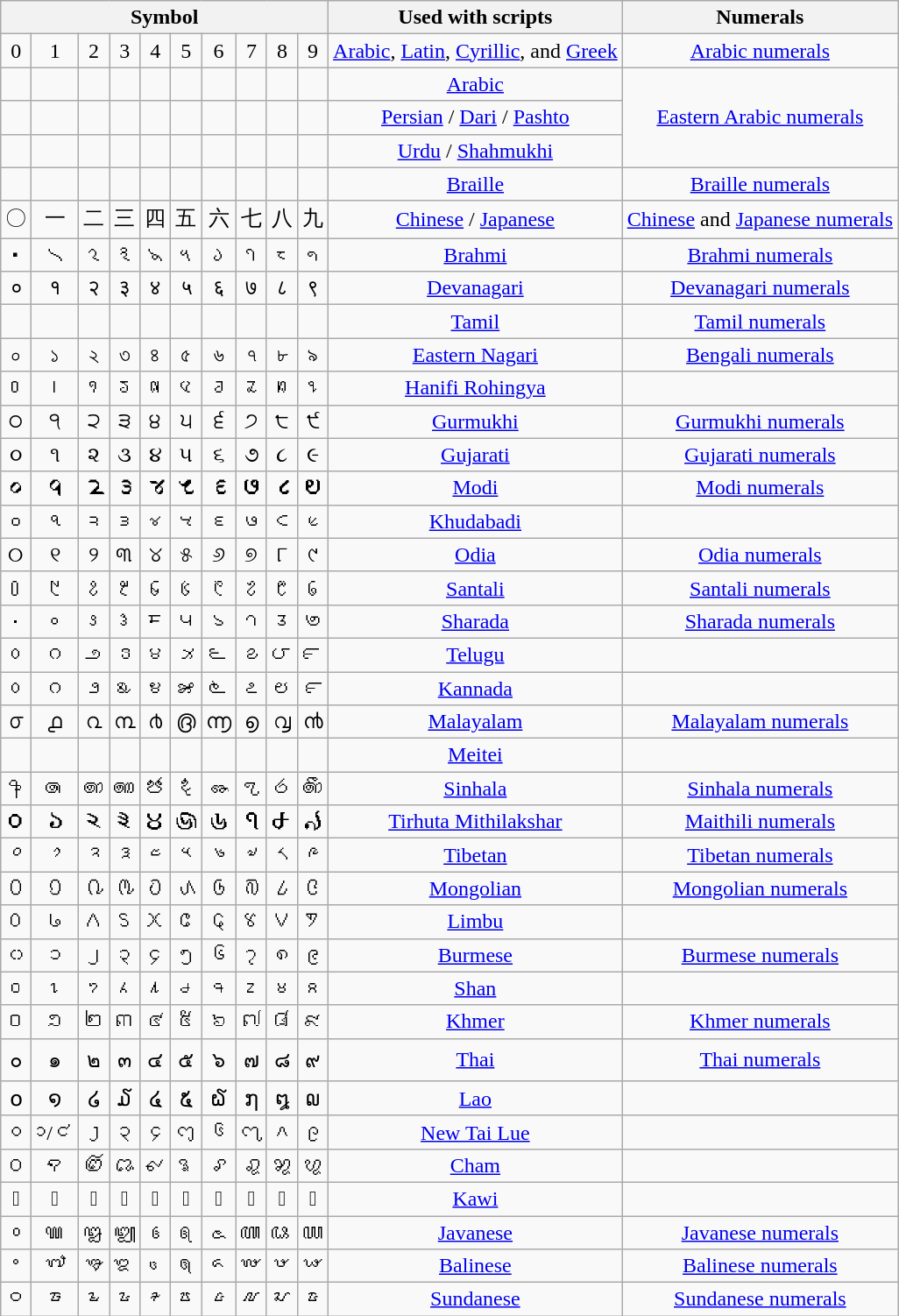<table class="wikitable" style=text-align:center;>
<tr style="">
<th colspan="10">Symbol</th>
<th>Used with scripts</th>
<th>Numerals</th>
</tr>
<tr>
<td>0</td>
<td>1</td>
<td>2</td>
<td>3</td>
<td>4</td>
<td>5</td>
<td>6</td>
<td>7</td>
<td>8</td>
<td>9</td>
<td><a href='#'>Arabic</a>, <a href='#'>Latin</a>, <a href='#'>Cyrillic</a>, and <a href='#'>Greek</a></td>
<td><a href='#'>Arabic numerals</a></td>
</tr>
<tr>
<td></td>
<td></td>
<td></td>
<td></td>
<td></td>
<td></td>
<td></td>
<td></td>
<td></td>
<td></td>
<td><a href='#'>Arabic</a></td>
<td rowspan="3"><a href='#'>Eastern Arabic numerals</a></td>
</tr>
<tr>
<td></td>
<td></td>
<td></td>
<td></td>
<td></td>
<td></td>
<td></td>
<td></td>
<td></td>
<td></td>
<td><a href='#'>Persian</a> / <a href='#'>Dari</a> / <a href='#'>Pashto</a></td>
</tr>
<tr>
<td></td>
<td></td>
<td></td>
<td></td>
<td></td>
<td></td>
<td></td>
<td></td>
<td></td>
<td></td>
<td><a href='#'>Urdu</a> / <a href='#'>Shahmukhi</a></td>
</tr>
<tr>
<td></td>
<td></td>
<td></td>
<td></td>
<td></td>
<td></td>
<td></td>
<td></td>
<td></td>
<td></td>
<td><a href='#'>Braille</a></td>
<td><a href='#'>Braille numerals</a></td>
</tr>
<tr>
<td>〇</td>
<td>一</td>
<td>二</td>
<td>三</td>
<td>四</td>
<td>五</td>
<td>六</td>
<td>七</td>
<td>八</td>
<td>九</td>
<td><a href='#'>Chinese</a> / <a href='#'>Japanese</a></td>
<td scope="row"><a href='#'>Chinese</a> and <a href='#'>Japanese numerals</a></td>
</tr>
<tr>
<td>𑁦</td>
<td>𑁧</td>
<td>𑁨</td>
<td>𑁩</td>
<td>𑁪</td>
<td>𑁫</td>
<td>𑁬</td>
<td>𑁭</td>
<td>𑁮</td>
<td>𑁯</td>
<td><a href='#'>Brahmi</a></td>
<td><a href='#'>Brahmi numerals</a></td>
</tr>
<tr>
<td>०</td>
<td>१</td>
<td>२</td>
<td>३</td>
<td>४</td>
<td>५</td>
<td>६</td>
<td>७</td>
<td>८</td>
<td>९</td>
<td><a href='#'>Devanagari</a></td>
<td><a href='#'>Devanagari numerals</a></td>
</tr>
<tr>
<td></td>
<td></td>
<td></td>
<td></td>
<td></td>
<td></td>
<td></td>
<td></td>
<td></td>
<td></td>
<td><a href='#'>Tamil</a></td>
<td><a href='#'>Tamil numerals</a></td>
</tr>
<tr>
<td>০</td>
<td>১</td>
<td>২</td>
<td>৩</td>
<td>৪</td>
<td>৫</td>
<td>৬</td>
<td>৭</td>
<td>৮</td>
<td>৯</td>
<td><a href='#'>Eastern Nagari</a></td>
<td><a href='#'>Bengali numerals</a></td>
</tr>
<tr>
<td>𐴰</td>
<td>𐴱</td>
<td>𐴲</td>
<td>𐴳</td>
<td>𐴴</td>
<td>𐴵</td>
<td>𐴶</td>
<td>𐴷</td>
<td>𐴸</td>
<td>𐴹</td>
<td><a href='#'>Hanifi Rohingya</a></td>
<td></td>
</tr>
<tr>
<td>੦</td>
<td>੧</td>
<td>੨</td>
<td>੩</td>
<td>੪</td>
<td>੫</td>
<td>੬</td>
<td>੭</td>
<td>੮</td>
<td>੯</td>
<td><a href='#'>Gurmukhi</a></td>
<td><a href='#'>Gurmukhi numerals</a></td>
</tr>
<tr>
<td>૦</td>
<td>૧</td>
<td>૨</td>
<td>૩</td>
<td>૪</td>
<td>૫</td>
<td>૬</td>
<td>૭</td>
<td>૮</td>
<td>૯</td>
<td><a href='#'>Gujarati</a></td>
<td><a href='#'>Gujarati numerals</a></td>
</tr>
<tr>
<td>𑙐</td>
<td>𑙑</td>
<td>𑙒</td>
<td>𑙓</td>
<td>𑙔</td>
<td>𑙕</td>
<td>𑙖</td>
<td>𑙗</td>
<td>𑙘</td>
<td>𑙙</td>
<td><a href='#'>Modi</a></td>
<td><a href='#'>Modi numerals</a></td>
</tr>
<tr>
<td>𑋰</td>
<td>𑋱</td>
<td>𑋲</td>
<td>𑋳</td>
<td>𑋴</td>
<td>𑋵</td>
<td>𑋶</td>
<td>𑋷</td>
<td>𑋸</td>
<td>𑋹</td>
<td><a href='#'>Khudabadi</a></td>
<td></td>
</tr>
<tr>
<td>୦</td>
<td>୧</td>
<td>୨</td>
<td>୩</td>
<td>୪</td>
<td>୫</td>
<td>୬</td>
<td>୭</td>
<td>୮</td>
<td>୯</td>
<td><a href='#'>Odia</a></td>
<td><a href='#'>Odia numerals</a></td>
</tr>
<tr>
<td>᱐</td>
<td>᱑</td>
<td>᱒</td>
<td>᱓</td>
<td>᱔</td>
<td>᱕</td>
<td>᱖</td>
<td>᱗</td>
<td>᱘</td>
<td>᱙</td>
<td><a href='#'>Santali</a></td>
<td><a href='#'>Santali numerals</a></td>
</tr>
<tr>
<td>𑇐</td>
<td>𑇑</td>
<td>𑇒</td>
<td>𑇓</td>
<td>𑇔</td>
<td>𑇕</td>
<td>𑇖</td>
<td>𑇗</td>
<td>𑇘</td>
<td>𑇙</td>
<td><a href='#'>Sharada</a></td>
<td><a href='#'>Sharada numerals</a></td>
</tr>
<tr>
<td>౦</td>
<td>౧</td>
<td>౨</td>
<td>౩</td>
<td>౪</td>
<td>౫</td>
<td>౬</td>
<td>౭</td>
<td>౮</td>
<td>౯</td>
<td><a href='#'>Telugu</a></td>
<td></td>
</tr>
<tr>
<td>೦</td>
<td>೧</td>
<td>೨</td>
<td>೩</td>
<td>೪</td>
<td>೫</td>
<td>೬</td>
<td>೭</td>
<td>೮</td>
<td>೯</td>
<td><a href='#'>Kannada</a></td>
<td></td>
</tr>
<tr>
<td>൦</td>
<td>൧</td>
<td>൨</td>
<td>൩</td>
<td>൪</td>
<td>൫</td>
<td>൬</td>
<td>൭</td>
<td>൮</td>
<td>൯</td>
<td><a href='#'>Malayalam</a></td>
<td><a href='#'>Malayalam numerals</a></td>
</tr>
<tr>
<td></td>
<td></td>
<td></td>
<td></td>
<td></td>
<td></td>
<td></td>
<td></td>
<td></td>
<td></td>
<td><a href='#'>Meitei</a></td>
<td></td>
</tr>
<tr>
<td>෦</td>
<td>෧</td>
<td>෨</td>
<td>෩</td>
<td>෪</td>
<td>෫</td>
<td>෬</td>
<td>෭</td>
<td>෮</td>
<td>෯</td>
<td><a href='#'>Sinhala</a></td>
<td><a href='#'>Sinhala numerals</a></td>
</tr>
<tr>
<td>𑓐</td>
<td>𑓑</td>
<td>𑓒</td>
<td>𑓓</td>
<td>𑓔</td>
<td>𑓕</td>
<td>𑓖</td>
<td>𑓗</td>
<td>𑓘</td>
<td>𑓙</td>
<td><a href='#'>Tirhuta Mithilakshar</a></td>
<td><a href='#'>Maithili numerals</a></td>
</tr>
<tr>
<td>༠</td>
<td>༡</td>
<td>༢</td>
<td>༣</td>
<td>༤</td>
<td>༥</td>
<td>༦</td>
<td>༧</td>
<td>༨</td>
<td>༩</td>
<td><a href='#'>Tibetan</a></td>
<td><a href='#'>Tibetan numerals</a></td>
</tr>
<tr>
<td>᠐</td>
<td>᠑</td>
<td>᠒</td>
<td>᠓</td>
<td>᠔</td>
<td>᠕</td>
<td>᠖</td>
<td>᠗</td>
<td>᠘</td>
<td>᠙</td>
<td><a href='#'>Mongolian</a></td>
<td><a href='#'>Mongolian numerals</a></td>
</tr>
<tr>
<td>᥆</td>
<td>᥇</td>
<td>᥈</td>
<td>᥉</td>
<td>᥊</td>
<td>᥋</td>
<td>᥌</td>
<td>᥍</td>
<td>᥎</td>
<td>᥏</td>
<td><a href='#'>Limbu</a></td>
<td></td>
</tr>
<tr>
<td>၀</td>
<td>၁</td>
<td>၂</td>
<td>၃</td>
<td>၄</td>
<td>၅</td>
<td>၆</td>
<td>၇</td>
<td>၈</td>
<td>၉</td>
<td><a href='#'>Burmese</a></td>
<td><a href='#'>Burmese numerals</a></td>
</tr>
<tr>
<td>႐</td>
<td>႑</td>
<td>႒</td>
<td>႓</td>
<td>႔</td>
<td>႕</td>
<td>႖</td>
<td>႗</td>
<td>႘</td>
<td>႙</td>
<td><a href='#'>Shan</a></td>
<td></td>
</tr>
<tr>
<td>០</td>
<td>១</td>
<td>២</td>
<td>៣</td>
<td>៤</td>
<td>៥</td>
<td>៦</td>
<td>៧</td>
<td>៨</td>
<td>៩</td>
<td><a href='#'>Khmer</a></td>
<td><a href='#'>Khmer numerals</a></td>
</tr>
<tr>
<td>๐</td>
<td>๑</td>
<td>๒</td>
<td>๓</td>
<td>๔</td>
<td>๕</td>
<td>๖</td>
<td>๗</td>
<td>๘</td>
<td>๙</td>
<td><a href='#'>Thai</a></td>
<td><a href='#'>Thai numerals</a></td>
</tr>
<tr>
<td>໐</td>
<td>໑</td>
<td>໒</td>
<td>໓</td>
<td>໔</td>
<td>໕</td>
<td>໖</td>
<td>໗</td>
<td>໘</td>
<td>໙</td>
<td><a href='#'>Lao</a></td>
<td></td>
</tr>
<tr>
<td>᧐</td>
<td>᧑/᧚</td>
<td>᧒</td>
<td>᧓</td>
<td>᧔</td>
<td>᧕</td>
<td>᧖</td>
<td>᧗</td>
<td>᧘</td>
<td>᧙</td>
<td><a href='#'>New Tai Lue</a></td>
<td></td>
</tr>
<tr>
<td>꩐</td>
<td>꩑</td>
<td>꩒</td>
<td>꩓</td>
<td>꩔</td>
<td>꩕</td>
<td>꩖</td>
<td>꩗</td>
<td>꩘</td>
<td>꩙</td>
<td><a href='#'>Cham</a></td>
<td></td>
</tr>
<tr>
<td>𑽐</td>
<td>𑽑</td>
<td>𑽒</td>
<td>𑽓</td>
<td>𑽔</td>
<td>𑽕</td>
<td>𑽖</td>
<td>𑽗</td>
<td>𑽘</td>
<td>𑽙</td>
<td><a href='#'>Kawi</a></td>
<td></td>
</tr>
<tr>
<td>꧐</td>
<td>꧑</td>
<td>꧒</td>
<td>꧓</td>
<td>꧔</td>
<td>꧕</td>
<td>꧖</td>
<td>꧗</td>
<td>꧘</td>
<td>꧙</td>
<td><a href='#'>Javanese</a></td>
<td><a href='#'>Javanese numerals</a></td>
</tr>
<tr>
<td>᭐</td>
<td>᭑</td>
<td>᭒</td>
<td>᭓</td>
<td>᭔</td>
<td>᭕</td>
<td>᭖</td>
<td>᭗</td>
<td>᭘</td>
<td>᭙</td>
<td><a href='#'>Balinese</a></td>
<td><a href='#'>Balinese numerals</a></td>
</tr>
<tr>
<td>᮰</td>
<td>᮱</td>
<td>᮲</td>
<td>᮳</td>
<td>᮴</td>
<td>᮵</td>
<td>᮶</td>
<td>᮷</td>
<td>᮸</td>
<td>᮹</td>
<td><a href='#'>Sundanese</a></td>
<td><a href='#'>Sundanese numerals</a></td>
</tr>
</table>
